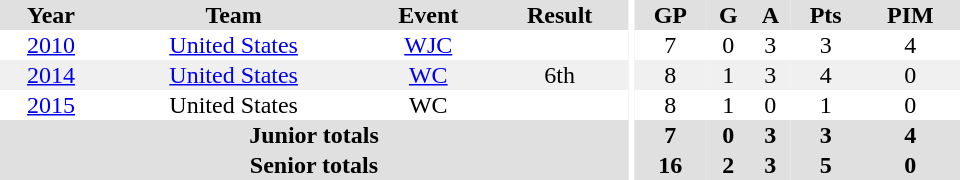<table border="0" cellpadding="1" cellspacing="0" ID="Table3" style="text-align:center; width:40em">
<tr ALIGN="center" bgcolor="#e0e0e0">
<th>Year</th>
<th>Team</th>
<th>Event</th>
<th>Result</th>
<th rowspan="99" bgcolor="#ffffff"></th>
<th>GP</th>
<th>G</th>
<th>A</th>
<th>Pts</th>
<th>PIM</th>
</tr>
<tr ALIGN="center">
<td><a href='#'>2010</a></td>
<td><a href='#'>United States</a></td>
<td><a href='#'>WJC</a></td>
<td></td>
<td>7</td>
<td>0</td>
<td>3</td>
<td>3</td>
<td>4</td>
</tr>
<tr ALIGN="center"  bgcolor="#f0f0f0">
<td><a href='#'>2014</a></td>
<td><a href='#'>United States</a></td>
<td><a href='#'>WC</a></td>
<td>6th</td>
<td>8</td>
<td>1</td>
<td>3</td>
<td>4</td>
<td>0</td>
</tr>
<tr ALIGN="center">
<td><a href='#'>2015</a></td>
<td>United States</td>
<td>WC</td>
<td></td>
<td>8</td>
<td>1</td>
<td>0</td>
<td>1</td>
<td>0</td>
</tr>
<tr bgcolor="#e0e0e0">
<th colspan="4">Junior totals</th>
<th>7</th>
<th>0</th>
<th>3</th>
<th>3</th>
<th>4</th>
</tr>
<tr bgcolor="#e0e0e0">
<th colspan="4">Senior totals</th>
<th>16</th>
<th>2</th>
<th>3</th>
<th>5</th>
<th>0</th>
</tr>
</table>
